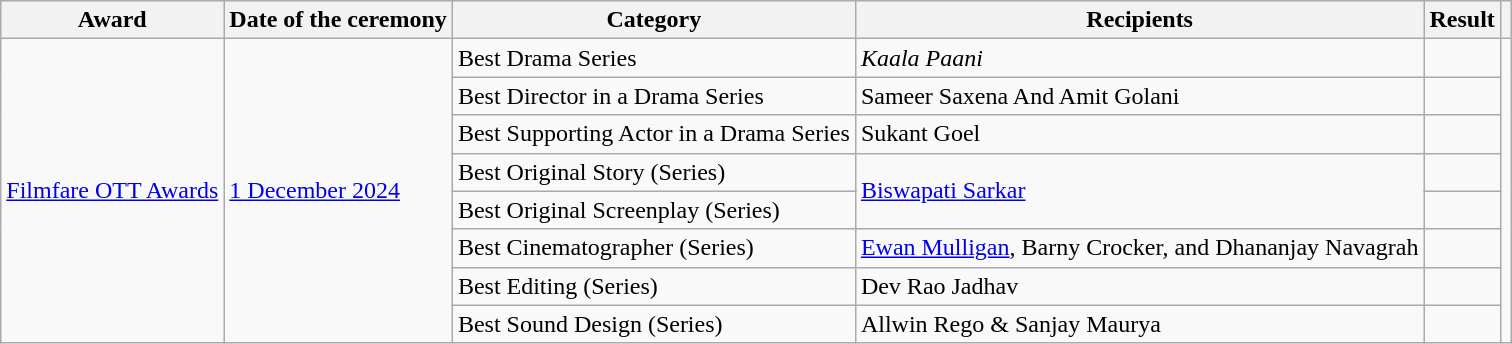<table class="wikitable plainrowheaders sortable">
<tr>
<th scope="col">Award</th>
<th scope="col">Date of the ceremony</th>
<th scope="col">Category</th>
<th scope="col">Recipients</th>
<th scope="col">Result</th>
<th class="unsortable" scope="col"></th>
</tr>
<tr>
<td rowspan="8"><a href='#'>Filmfare OTT Awards</a></td>
<td rowspan="8"><a href='#'>1 December 2024</a></td>
<td>Best Drama Series</td>
<td><em>Kaala Paani</em></td>
<td></td>
<td rowspan="8"></td>
</tr>
<tr>
<td>Best Director in a Drama Series</td>
<td>Sameer Saxena And Amit Golani</td>
<td></td>
</tr>
<tr>
<td>Best Supporting Actor in a Drama Series</td>
<td>Sukant Goel</td>
<td></td>
</tr>
<tr>
<td>Best Original Story (Series)</td>
<td rowspan="2"><a href='#'>Biswapati Sarkar</a></td>
<td></td>
</tr>
<tr>
<td>Best Original Screenplay (Series)</td>
<td></td>
</tr>
<tr>
<td>Best Cinematographer (Series)</td>
<td><a href='#'>Ewan Mulligan</a>, Barny Crocker, and Dhananjay Navagrah</td>
<td></td>
</tr>
<tr>
<td>Best Editing (Series)</td>
<td>Dev Rao Jadhav</td>
<td></td>
</tr>
<tr>
<td>Best Sound Design (Series)</td>
<td>Allwin Rego & Sanjay Maurya</td>
<td></td>
</tr>
</table>
